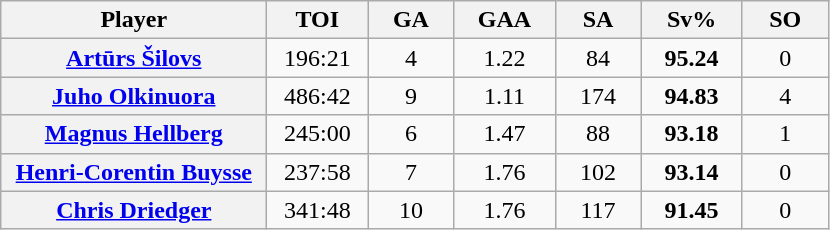<table class="wikitable sortable plainrowheaders" style="text-align:center;">
<tr>
<th scope="col" style="width:170px;">Player</th>
<th scope="col" style="width:60px;">TOI</th>
<th scope="col" style="width:50px;">GA</th>
<th scope="col" style="width:60px;">GAA</th>
<th scope="col" style="width:50px;">SA</th>
<th scope="col" style="width:60px;">Sv%</th>
<th scope="col" style="width:50px;">SO</th>
</tr>
<tr>
<th scope="row"> <a href='#'>Artūrs Šilovs</a></th>
<td>196:21</td>
<td>4</td>
<td>1.22</td>
<td>84</td>
<td><strong>95.24</strong></td>
<td>0</td>
</tr>
<tr>
<th scope="row"> <a href='#'>Juho Olkinuora</a></th>
<td>486:42</td>
<td>9</td>
<td>1.11</td>
<td>174</td>
<td><strong>94.83</strong></td>
<td>4</td>
</tr>
<tr>
<th scope="row"> <a href='#'>Magnus Hellberg</a></th>
<td>245:00</td>
<td>6</td>
<td>1.47</td>
<td>88</td>
<td><strong>93.18</strong></td>
<td>1</td>
</tr>
<tr>
<th scope="row"> <a href='#'>Henri-Corentin Buysse</a></th>
<td>237:58</td>
<td>7</td>
<td>1.76</td>
<td>102</td>
<td><strong>93.14</strong></td>
<td>0</td>
</tr>
<tr>
<th scope="row"> <a href='#'>Chris Driedger</a></th>
<td>341:48</td>
<td>10</td>
<td>1.76</td>
<td>117</td>
<td><strong>91.45</strong></td>
<td>0</td>
</tr>
</table>
